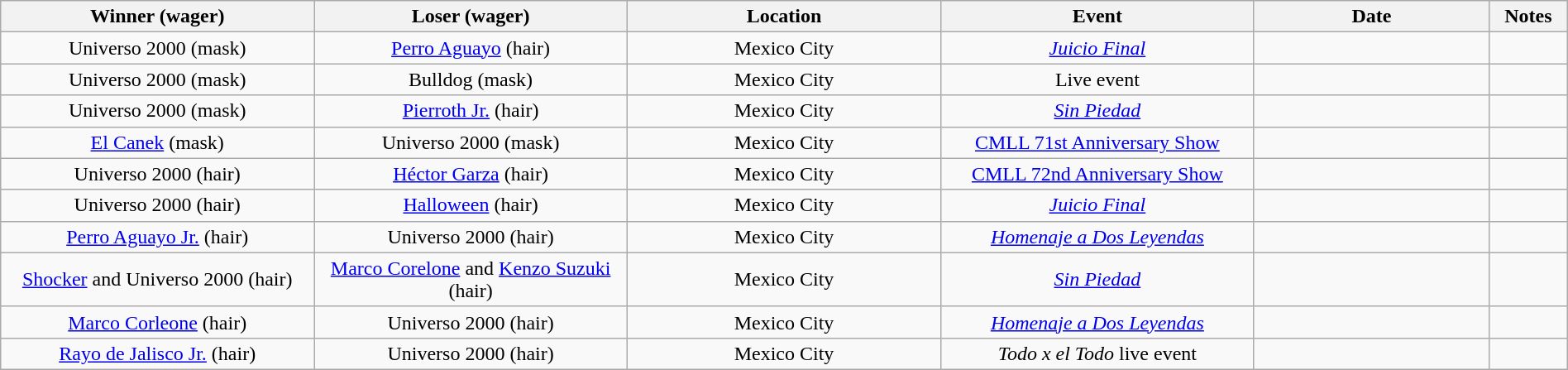<table class="wikitable sortable" width=100%  style="text-align: center">
<tr>
<th width=20% scope="col">Winner (wager)</th>
<th width=20% scope="col">Loser (wager)</th>
<th width=20% scope="col">Location</th>
<th width=20% scope="col">Event</th>
<th width=15% scope="col">Date</th>
<th class="unsortable" width=5% scope="col">Notes</th>
</tr>
<tr>
<td>Universo 2000 (mask)</td>
<td><a href='#'>Perro Aguayo</a> (hair)</td>
<td>Mexico City</td>
<td><em><a href='#'>Juicio Final</a></em></td>
<td></td>
<td></td>
</tr>
<tr>
<td>Universo 2000 (mask)</td>
<td>Bulldog (mask)</td>
<td>Mexico City</td>
<td>Live event</td>
<td></td>
<td></td>
</tr>
<tr>
<td>Universo 2000 (mask)</td>
<td><a href='#'>Pierroth Jr.</a> (hair)</td>
<td>Mexico City</td>
<td><em><a href='#'>Sin Piedad</a></em></td>
<td></td>
<td></td>
</tr>
<tr>
<td><a href='#'>El Canek</a> (mask)</td>
<td>Universo 2000 (mask)</td>
<td>Mexico City</td>
<td><a href='#'>CMLL 71st Anniversary Show</a></td>
<td></td>
<td></td>
</tr>
<tr>
<td>Universo 2000 (hair)</td>
<td><a href='#'>Héctor Garza</a> (hair)</td>
<td>Mexico City</td>
<td><a href='#'>CMLL 72nd Anniversary Show</a></td>
<td></td>
<td></td>
</tr>
<tr>
<td>Universo 2000 (hair)</td>
<td><a href='#'>Halloween</a> (hair)</td>
<td>Mexico City</td>
<td><em><a href='#'>Juicio Final</a></em></td>
<td></td>
<td></td>
</tr>
<tr>
<td><a href='#'>Perro Aguayo Jr.</a> (hair)</td>
<td>Universo 2000 (hair)</td>
<td>Mexico City</td>
<td><em><a href='#'>Homenaje a Dos Leyendas</a></em></td>
<td></td>
<td></td>
</tr>
<tr>
<td><a href='#'>Shocker</a> and Universo 2000 (hair)</td>
<td><a href='#'>Marco Corelone</a> and <a href='#'>Kenzo Suzuki</a> (hair)</td>
<td>Mexico City</td>
<td><em><a href='#'>Sin Piedad</a></em></td>
<td></td>
<td></td>
</tr>
<tr>
<td><a href='#'>Marco Corleone</a> (hair)</td>
<td>Universo 2000 (hair)</td>
<td>Mexico City</td>
<td><em><a href='#'>Homenaje a Dos Leyendas</a></em></td>
<td></td>
<td></td>
</tr>
<tr>
<td><a href='#'>Rayo de Jalisco Jr.</a> (hair)</td>
<td>Universo 2000 (hair)</td>
<td>Mexico City</td>
<td><em>Todo x el Todo</em> live event</td>
<td></td>
<td></td>
</tr>
</table>
